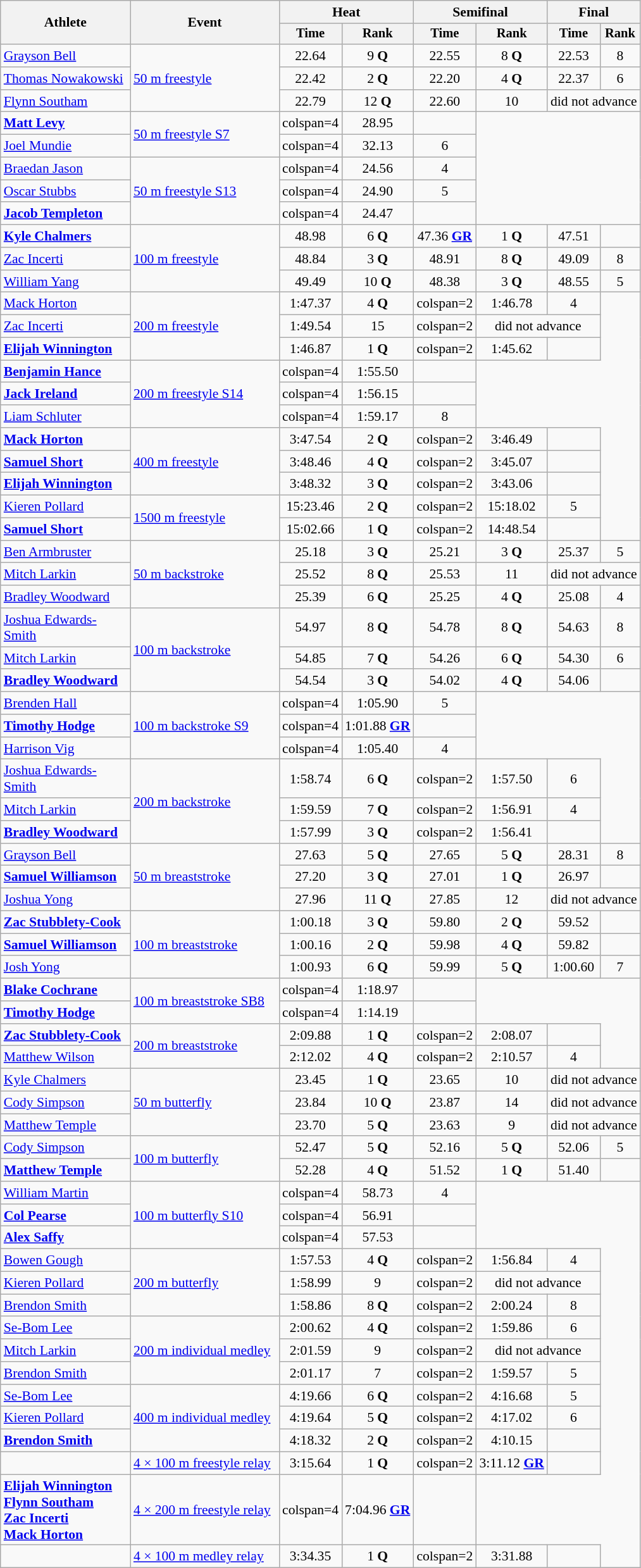<table class=wikitable style=font-size:90%>
<tr>
<th rowspan=2 width=130>Athlete</th>
<th rowspan=2 width=150>Event</th>
<th colspan=2>Heat</th>
<th colspan=2>Semifinal</th>
<th colspan=2>Final</th>
</tr>
<tr style=font-size:95%>
<th>Time</th>
<th>Rank</th>
<th>Time</th>
<th>Rank</th>
<th>Time</th>
<th>Rank</th>
</tr>
<tr align=center>
<td align=left><a href='#'>Grayson Bell</a></td>
<td style="text-align:left;" rowspan="3"><a href='#'>50 m freestyle</a></td>
<td>22.64</td>
<td>9 <strong>Q</strong></td>
<td>22.55</td>
<td>8 <strong>Q</strong></td>
<td>22.53</td>
<td>8</td>
</tr>
<tr align=center>
<td align=left><a href='#'>Thomas Nowakowski</a></td>
<td>22.42</td>
<td>2 <strong>Q</strong></td>
<td>22.20</td>
<td>4 <strong>Q</strong></td>
<td>22.37</td>
<td>6</td>
</tr>
<tr align=center>
<td align=left><a href='#'>Flynn Southam</a></td>
<td>22.79</td>
<td>12 <strong>Q</strong></td>
<td>22.60</td>
<td>10</td>
<td colspan=2>did not advance</td>
</tr>
<tr align=center>
<td align=left><strong><a href='#'>Matt Levy</a></strong></td>
<td style="text-align:left;" rowspan="2"><a href='#'>50 m freestyle S7</a></td>
<td>colspan=4 </td>
<td>28.95</td>
<td></td>
</tr>
<tr align=center>
<td align=left><a href='#'>Joel Mundie</a></td>
<td>colspan=4 </td>
<td>32.13</td>
<td>6</td>
</tr>
<tr align=center>
<td align=left><a href='#'>Braedan Jason</a></td>
<td style="text-align:left;" rowspan="3"><a href='#'>50 m freestyle S13</a></td>
<td>colspan=4 </td>
<td>24.56</td>
<td>4</td>
</tr>
<tr align=center>
<td align=left><a href='#'>Oscar Stubbs</a></td>
<td>colspan=4 </td>
<td>24.90</td>
<td>5</td>
</tr>
<tr align=center>
<td align=left><strong><a href='#'>Jacob Templeton</a></strong></td>
<td>colspan=4 </td>
<td>24.47</td>
<td></td>
</tr>
<tr align=center>
<td align=left><strong><a href='#'>Kyle Chalmers</a></strong></td>
<td style="text-align:left;" rowspan="3"><a href='#'>100 m freestyle</a></td>
<td>48.98</td>
<td>6 <strong>Q</strong></td>
<td>47.36 <a href='#'><strong>GR</strong></a></td>
<td>1 <strong>Q</strong></td>
<td>47.51</td>
<td></td>
</tr>
<tr align=center>
<td align=left><a href='#'>Zac Incerti</a></td>
<td>48.84</td>
<td>3 <strong>Q</strong></td>
<td>48.91</td>
<td>8 <strong>Q</strong></td>
<td>49.09</td>
<td>8</td>
</tr>
<tr align=center>
<td align=left><a href='#'>William Yang</a></td>
<td>49.49</td>
<td>10 <strong>Q</strong></td>
<td>48.38</td>
<td>3 <strong>Q</strong></td>
<td>48.55</td>
<td>5</td>
</tr>
<tr align=center>
<td align=left><a href='#'>Mack Horton</a></td>
<td style="text-align:left;" rowspan="3"><a href='#'>200 m freestyle</a></td>
<td>1:47.37</td>
<td>4 <strong>Q</strong></td>
<td>colspan=2 </td>
<td>1:46.78</td>
<td>4</td>
</tr>
<tr align=center>
<td align=left><a href='#'>Zac Incerti</a></td>
<td>1:49.54</td>
<td>15</td>
<td>colspan=2 </td>
<td colspan=2>did not advance</td>
</tr>
<tr align=center>
<td align=left><strong><a href='#'>Elijah Winnington</a></strong></td>
<td>1:46.87</td>
<td>1 <strong>Q</strong></td>
<td>colspan=2 </td>
<td>1:45.62</td>
<td></td>
</tr>
<tr align=center>
<td align=left><strong><a href='#'>Benjamin Hance</a></strong></td>
<td style="text-align:left;" rowspan="3"><a href='#'>200 m freestyle S14</a></td>
<td>colspan=4 </td>
<td>1:55.50</td>
<td></td>
</tr>
<tr align=center>
<td align=left><strong><a href='#'>Jack Ireland</a></strong></td>
<td>colspan=4 </td>
<td>1:56.15</td>
<td></td>
</tr>
<tr align=center>
<td align=left><a href='#'>Liam Schluter</a></td>
<td>colspan=4 </td>
<td>1:59.17</td>
<td>8</td>
</tr>
<tr align=center>
<td align=left><strong><a href='#'>Mack Horton</a></strong></td>
<td style="text-align:left;" rowspan="3"><a href='#'>400 m freestyle</a></td>
<td>3:47.54</td>
<td>2 <strong>Q</strong></td>
<td>colspan=2 </td>
<td>3:46.49</td>
<td></td>
</tr>
<tr align=center>
<td align=left><strong><a href='#'>Samuel Short</a></strong></td>
<td>3:48.46</td>
<td>4 <strong>Q</strong></td>
<td>colspan=2 </td>
<td>3:45.07</td>
<td></td>
</tr>
<tr align=center>
<td align=left><strong><a href='#'>Elijah Winnington</a></strong></td>
<td>3:48.32</td>
<td>3 <strong>Q</strong></td>
<td>colspan=2 </td>
<td>3:43.06</td>
<td></td>
</tr>
<tr align=center>
<td align=left><a href='#'>Kieren Pollard</a></td>
<td style="text-align:left;" rowspan="2"><a href='#'>1500 m freestyle</a></td>
<td>15:23.46</td>
<td>2 <strong>Q</strong></td>
<td>colspan=2 </td>
<td>15:18.02</td>
<td>5</td>
</tr>
<tr align=center>
<td align=left><strong><a href='#'>Samuel Short</a></strong></td>
<td>15:02.66</td>
<td>1 <strong>Q</strong></td>
<td>colspan=2 </td>
<td>14:48.54</td>
<td></td>
</tr>
<tr align=center>
<td align=left><a href='#'>Ben Armbruster</a></td>
<td style="text-align:left;" rowspan="3"><a href='#'>50 m backstroke</a></td>
<td>25.18</td>
<td>3 <strong>Q</strong></td>
<td>25.21</td>
<td>3 <strong>Q</strong></td>
<td>25.37</td>
<td>5</td>
</tr>
<tr align=center>
<td align=left><a href='#'>Mitch Larkin</a></td>
<td>25.52</td>
<td>8 <strong>Q</strong></td>
<td>25.53</td>
<td>11</td>
<td colspan=2>did not advance</td>
</tr>
<tr align=center>
<td align=left><a href='#'>Bradley Woodward</a></td>
<td>25.39</td>
<td>6 <strong>Q</strong></td>
<td>25.25</td>
<td>4 <strong>Q</strong></td>
<td>25.08</td>
<td>4</td>
</tr>
<tr align=center>
<td align=left><a href='#'>Joshua Edwards-Smith</a></td>
<td style="text-align:left;" rowspan="3"><a href='#'>100 m backstroke</a></td>
<td>54.97</td>
<td>8 <strong>Q</strong></td>
<td>54.78</td>
<td>8 <strong>Q</strong></td>
<td>54.63</td>
<td>8</td>
</tr>
<tr align=center>
<td align=left><a href='#'>Mitch Larkin</a></td>
<td>54.85</td>
<td>7 <strong>Q</strong></td>
<td>54.26</td>
<td>6 <strong>Q</strong></td>
<td>54.30</td>
<td>6</td>
</tr>
<tr align=center>
<td align=left><strong><a href='#'>Bradley Woodward</a></strong></td>
<td>54.54</td>
<td>3 <strong>Q</strong></td>
<td>54.02</td>
<td>4 <strong>Q</strong></td>
<td>54.06</td>
<td></td>
</tr>
<tr align=center>
<td align=left><a href='#'>Brenden Hall</a></td>
<td style="text-align:left;" rowspan="3"><a href='#'>100 m backstroke S9</a></td>
<td>colspan=4 </td>
<td>1:05.90</td>
<td>5</td>
</tr>
<tr align=center>
<td align=left><strong><a href='#'>Timothy Hodge</a></strong></td>
<td>colspan=4 </td>
<td>1:01.88 <a href='#'><strong>GR</strong></a></td>
<td></td>
</tr>
<tr align=center>
<td align=left><a href='#'>Harrison Vig</a></td>
<td>colspan=4 </td>
<td>1:05.40</td>
<td>4</td>
</tr>
<tr align=center>
<td align=left><a href='#'>Joshua Edwards-Smith</a></td>
<td style="text-align:left;" rowspan="3"><a href='#'>200 m backstroke</a></td>
<td>1:58.74</td>
<td>6 <strong>Q</strong></td>
<td>colspan=2 </td>
<td>1:57.50</td>
<td>6</td>
</tr>
<tr align=center>
<td align=left><a href='#'>Mitch Larkin</a></td>
<td>1:59.59</td>
<td>7 <strong>Q</strong></td>
<td>colspan=2 </td>
<td>1:56.91</td>
<td>4</td>
</tr>
<tr align=center>
<td align=left><strong><a href='#'>Bradley Woodward</a></strong></td>
<td>1:57.99</td>
<td>3 <strong>Q</strong></td>
<td>colspan=2 </td>
<td>1:56.41</td>
<td></td>
</tr>
<tr align=center>
<td align=left><a href='#'>Grayson Bell</a></td>
<td style="text-align:left;" rowspan="3"><a href='#'>50 m breaststroke</a></td>
<td>27.63</td>
<td>5 <strong>Q</strong></td>
<td>27.65</td>
<td>5 <strong>Q</strong></td>
<td>28.31</td>
<td>8</td>
</tr>
<tr align=center>
<td align=left><strong><a href='#'>Samuel Williamson</a></strong></td>
<td>27.20</td>
<td>3 <strong>Q</strong></td>
<td>27.01</td>
<td>1 <strong>Q</strong></td>
<td>26.97</td>
<td></td>
</tr>
<tr align=center>
<td align=left><a href='#'>Joshua Yong</a></td>
<td>27.96</td>
<td>11 <strong>Q</strong></td>
<td>27.85</td>
<td>12</td>
<td colspan=2>did not advance</td>
</tr>
<tr align=center>
<td align=left><strong><a href='#'>Zac Stubblety-Cook</a></strong></td>
<td style="text-align:left;" rowspan="3"><a href='#'>100 m breaststroke</a></td>
<td>1:00.18</td>
<td>3 <strong>Q</strong></td>
<td>59.80</td>
<td>2 <strong>Q</strong></td>
<td>59.52</td>
<td></td>
</tr>
<tr align=center>
<td align=left><strong><a href='#'>Samuel Williamson</a></strong></td>
<td>1:00.16</td>
<td>2 <strong>Q</strong></td>
<td>59.98</td>
<td>4 <strong>Q</strong></td>
<td>59.82</td>
<td></td>
</tr>
<tr align=center>
<td align=left><a href='#'>Josh Yong</a></td>
<td>1:00.93</td>
<td>6 <strong>Q</strong></td>
<td>59.99</td>
<td>5 <strong>Q</strong></td>
<td>1:00.60</td>
<td>7</td>
</tr>
<tr align=center>
<td align=left><strong><a href='#'>Blake Cochrane</a></strong></td>
<td style="text-align:left;" rowspan="2"><a href='#'>100 m breaststroke SB8</a></td>
<td>colspan=4 </td>
<td>1:18.97</td>
<td></td>
</tr>
<tr align=center>
<td align=left><strong><a href='#'>Timothy Hodge</a></strong></td>
<td>colspan=4 </td>
<td>1:14.19</td>
<td></td>
</tr>
<tr align=center>
<td align=left><strong><a href='#'>Zac Stubblety-Cook</a></strong></td>
<td style="text-align:left;" rowspan="2"><a href='#'>200 m breaststroke</a></td>
<td>2:09.88</td>
<td>1 <strong>Q</strong></td>
<td>colspan=2 </td>
<td>2:08.07</td>
<td></td>
</tr>
<tr align=center>
<td align=left><a href='#'>Matthew Wilson</a></td>
<td>2:12.02</td>
<td>4 <strong>Q</strong></td>
<td>colspan=2 </td>
<td>2:10.57</td>
<td>4</td>
</tr>
<tr align=center>
<td align=left><a href='#'>Kyle Chalmers</a></td>
<td style="text-align:left;" rowspan="3"><a href='#'>50 m butterfly</a></td>
<td>23.45</td>
<td>1 <strong>Q</strong></td>
<td>23.65</td>
<td>10</td>
<td colspan=2>did not advance</td>
</tr>
<tr align=center>
<td align=left><a href='#'>Cody Simpson</a></td>
<td>23.84</td>
<td>10 <strong>Q</strong></td>
<td>23.87</td>
<td>14</td>
<td colspan=2>did not advance</td>
</tr>
<tr align=center>
<td align=left><a href='#'>Matthew Temple</a></td>
<td>23.70</td>
<td>5 <strong>Q</strong></td>
<td>23.63</td>
<td>9</td>
<td colspan=2>did not advance</td>
</tr>
<tr align=center>
<td align=left><a href='#'>Cody Simpson</a></td>
<td style="text-align:left;" rowspan="2"><a href='#'>100 m butterfly</a></td>
<td>52.47</td>
<td>5 <strong>Q</strong></td>
<td>52.16</td>
<td>5 <strong>Q</strong></td>
<td>52.06</td>
<td>5</td>
</tr>
<tr align=center>
<td align=left><strong><a href='#'>Matthew Temple</a></strong></td>
<td>52.28</td>
<td>4 <strong>Q</strong></td>
<td>51.52</td>
<td>1 <strong>Q</strong></td>
<td>51.40</td>
<td></td>
</tr>
<tr align=center>
<td align=left><a href='#'>William Martin</a></td>
<td style="text-align:left;" rowspan="3"><a href='#'>100 m butterfly S10</a></td>
<td>colspan=4 </td>
<td>58.73</td>
<td>4</td>
</tr>
<tr align=center>
<td align=left><strong><a href='#'>Col Pearse</a></strong></td>
<td>colspan=4 </td>
<td>56.91</td>
<td></td>
</tr>
<tr align=center>
<td align=left><strong><a href='#'>Alex Saffy</a></strong></td>
<td>colspan=4 </td>
<td>57.53</td>
<td></td>
</tr>
<tr align=center>
<td align=left><a href='#'>Bowen Gough</a></td>
<td style="text-align:left;" rowspan="3"><a href='#'>200 m butterfly</a></td>
<td>1:57.53</td>
<td>4 <strong>Q</strong></td>
<td>colspan=2 </td>
<td>1:56.84</td>
<td>4</td>
</tr>
<tr align=center>
<td align=left><a href='#'>Kieren Pollard</a></td>
<td>1:58.99</td>
<td>9</td>
<td>colspan=2 </td>
<td colspan=2>did not advance</td>
</tr>
<tr align=center>
<td align=left><a href='#'>Brendon Smith</a></td>
<td>1:58.86</td>
<td>8 <strong>Q</strong></td>
<td>colspan=2 </td>
<td>2:00.24</td>
<td>8</td>
</tr>
<tr align=center>
<td align=left><a href='#'>Se-Bom Lee</a></td>
<td style="text-align:left;" rowspan="3"><a href='#'>200 m individual medley</a></td>
<td>2:00.62</td>
<td>4 <strong>Q</strong></td>
<td>colspan=2 </td>
<td>1:59.86</td>
<td>6</td>
</tr>
<tr align=center>
<td align=left><a href='#'>Mitch Larkin</a></td>
<td>2:01.59</td>
<td>9</td>
<td>colspan=2 </td>
<td colspan=2>did not advance</td>
</tr>
<tr align=center>
<td align=left><a href='#'>Brendon Smith</a></td>
<td>2:01.17</td>
<td>7</td>
<td>colspan=2 </td>
<td>1:59.57</td>
<td>5</td>
</tr>
<tr align=center>
<td align=left><a href='#'>Se-Bom Lee</a></td>
<td style="text-align:left;" rowspan="3"><a href='#'>400 m individual medley</a></td>
<td>4:19.66</td>
<td>6 <strong>Q</strong></td>
<td>colspan=2 </td>
<td>4:16.68</td>
<td>5</td>
</tr>
<tr align=center>
<td align=left><a href='#'>Kieren Pollard</a></td>
<td>4:19.64</td>
<td>5 <strong>Q</strong></td>
<td>colspan=2 </td>
<td>4:17.02</td>
<td>6</td>
</tr>
<tr align=center>
<td align=left><strong><a href='#'>Brendon Smith</a></strong></td>
<td>4:18.32</td>
<td>2 <strong>Q</strong></td>
<td>colspan=2 </td>
<td>4:10.15</td>
<td></td>
</tr>
<tr align=center>
<td></td>
<td align=left><a href='#'>4 × 100 m freestyle relay</a></td>
<td>3:15.64</td>
<td>1 <strong>Q</strong></td>
<td>colspan=2 </td>
<td>3:11.12 <a href='#'><strong>GR</strong></a></td>
<td></td>
</tr>
<tr align=center>
<td align=left><strong><a href='#'>Elijah Winnington</a><br><a href='#'>Flynn Southam</a> <br><a href='#'>Zac Incerti</a> <br><a href='#'>Mack Horton</a></strong></td>
<td align=left><a href='#'>4 × 200 m freestyle relay</a></td>
<td>colspan=4 </td>
<td>7:04.96 <a href='#'><strong>GR</strong></a></td>
<td></td>
</tr>
<tr align=center>
<td></td>
<td align=left><a href='#'>4 × 100 m medley relay</a></td>
<td>3:34.35</td>
<td>1 <strong>Q</strong></td>
<td>colspan=2 </td>
<td>3:31.88</td>
<td></td>
</tr>
</table>
